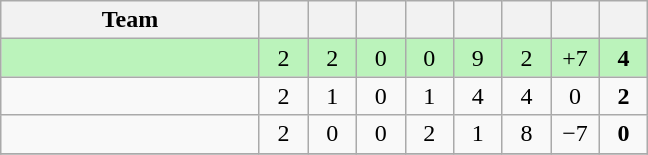<table class="wikitable" style="text-align:center">
<tr>
<th width="165">Team</th>
<th width="25"></th>
<th width="25"></th>
<th width="25"></th>
<th width="25"></th>
<th width="25"></th>
<th width="25"></th>
<th width="25"></th>
<th width="25"></th>
</tr>
<tr bgcolor=#BBF3BB>
<td align=left></td>
<td>2</td>
<td>2</td>
<td>0</td>
<td>0</td>
<td>9</td>
<td>2</td>
<td>+7</td>
<td><strong>4</strong></td>
</tr>
<tr>
<td align=left></td>
<td>2</td>
<td>1</td>
<td>0</td>
<td>1</td>
<td>4</td>
<td>4</td>
<td>0</td>
<td><strong>2</strong></td>
</tr>
<tr>
<td align=left></td>
<td>2</td>
<td>0</td>
<td>0</td>
<td>2</td>
<td>1</td>
<td>8</td>
<td>−7</td>
<td><strong>0</strong></td>
</tr>
<tr>
</tr>
</table>
